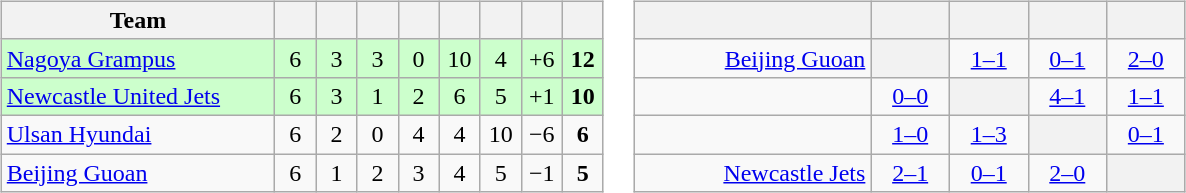<table>
<tr>
<td><br><table class="wikitable" style="text-align:center;">
<tr>
<th width=175>Team</th>
<th width=20></th>
<th width=20></th>
<th width=20></th>
<th width=20></th>
<th width=20></th>
<th width=20></th>
<th width=20></th>
<th width=20></th>
</tr>
<tr bgcolor=#ccffcc>
<td align="left"> <a href='#'>Nagoya Grampus</a></td>
<td>6</td>
<td>3</td>
<td>3</td>
<td>0</td>
<td>10</td>
<td>4</td>
<td>+6</td>
<td><strong>12</strong></td>
</tr>
<tr bgcolor=#ccffcc>
<td align="left"> <a href='#'>Newcastle United Jets</a></td>
<td>6</td>
<td>3</td>
<td>1</td>
<td>2</td>
<td>6</td>
<td>5</td>
<td>+1</td>
<td><strong>10</strong></td>
</tr>
<tr>
<td align="left"> <a href='#'>Ulsan Hyundai</a></td>
<td>6</td>
<td>2</td>
<td>0</td>
<td>4</td>
<td>4</td>
<td>10</td>
<td>−6</td>
<td><strong>6</strong></td>
</tr>
<tr>
<td align="left"> <a href='#'>Beijing Guoan</a></td>
<td>6</td>
<td>1</td>
<td>2</td>
<td>3</td>
<td>4</td>
<td>5</td>
<td>−1</td>
<td><strong>5</strong></td>
</tr>
</table>
</td>
<td><br><table class="wikitable" style="text-align:center">
<tr>
<th width="150"> </th>
<th width="45"></th>
<th width="45"></th>
<th width="45"></th>
<th width="45"></th>
</tr>
<tr>
<td style="text-align:right;"><a href='#'>Beijing Guoan</a> </td>
<th></th>
<td><a href='#'>1–1</a></td>
<td><a href='#'>0–1</a></td>
<td><a href='#'>2–0</a></td>
</tr>
<tr>
<td style="text-align:right;"></td>
<td><a href='#'>0–0</a></td>
<th></th>
<td><a href='#'>4–1</a></td>
<td><a href='#'>1–1</a></td>
</tr>
<tr>
<td style="text-align:right;"></td>
<td><a href='#'>1–0</a></td>
<td><a href='#'>1–3</a></td>
<th></th>
<td><a href='#'>0–1</a></td>
</tr>
<tr>
<td style="text-align:right;"><a href='#'>Newcastle Jets</a> </td>
<td><a href='#'>2–1</a></td>
<td><a href='#'>0–1</a></td>
<td><a href='#'>2–0</a></td>
<th></th>
</tr>
</table>
</td>
</tr>
</table>
